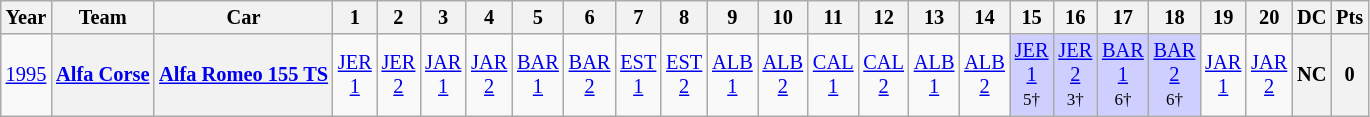<table class="wikitable" style="text-align:center; font-size:85%">
<tr>
<th>Year</th>
<th>Team</th>
<th>Car</th>
<th>1</th>
<th>2</th>
<th>3</th>
<th>4</th>
<th>5</th>
<th>6</th>
<th>7</th>
<th>8</th>
<th>9</th>
<th>10</th>
<th>11</th>
<th>12</th>
<th>13</th>
<th>14</th>
<th>15</th>
<th>16</th>
<th>17</th>
<th>18</th>
<th>19</th>
<th>20</th>
<th>DC</th>
<th>Pts</th>
</tr>
<tr>
<td><a href='#'>1995</a></td>
<th nowrap><a href='#'>Alfa Corse</a></th>
<th nowrap><a href='#'>Alfa Romeo 155 TS</a></th>
<td><a href='#'>JER<br>1</a></td>
<td><a href='#'>JER<br>2</a></td>
<td><a href='#'>JAR<br>1</a></td>
<td><a href='#'>JAR<br>2</a></td>
<td><a href='#'>BAR<br>1</a></td>
<td><a href='#'>BAR<br>2</a></td>
<td><a href='#'>EST<br>1</a></td>
<td><a href='#'>EST<br>2</a></td>
<td><a href='#'>ALB<br>1</a></td>
<td><a href='#'>ALB<br>2</a></td>
<td><a href='#'>CAL<br>1</a></td>
<td><a href='#'>CAL<br>2</a></td>
<td><a href='#'>ALB<br>1</a></td>
<td><a href='#'>ALB<br>2</a></td>
<td bgcolor="#CFCFFF"><a href='#'>JER<br>1</a><br><small>5†</small></td>
<td bgcolor="#CFCFFF"><a href='#'>JER<br>2</a><br><small>3†</small></td>
<td bgcolor="#CFCFFF"><a href='#'>BAR<br>1</a><br><small>6†</small></td>
<td bgcolor="#CFCFFF"><a href='#'>BAR<br>2</a><br><small>6†</small></td>
<td><a href='#'>JAR<br>1</a></td>
<td><a href='#'>JAR<br>2</a></td>
<th>NC</th>
<th>0</th>
</tr>
</table>
